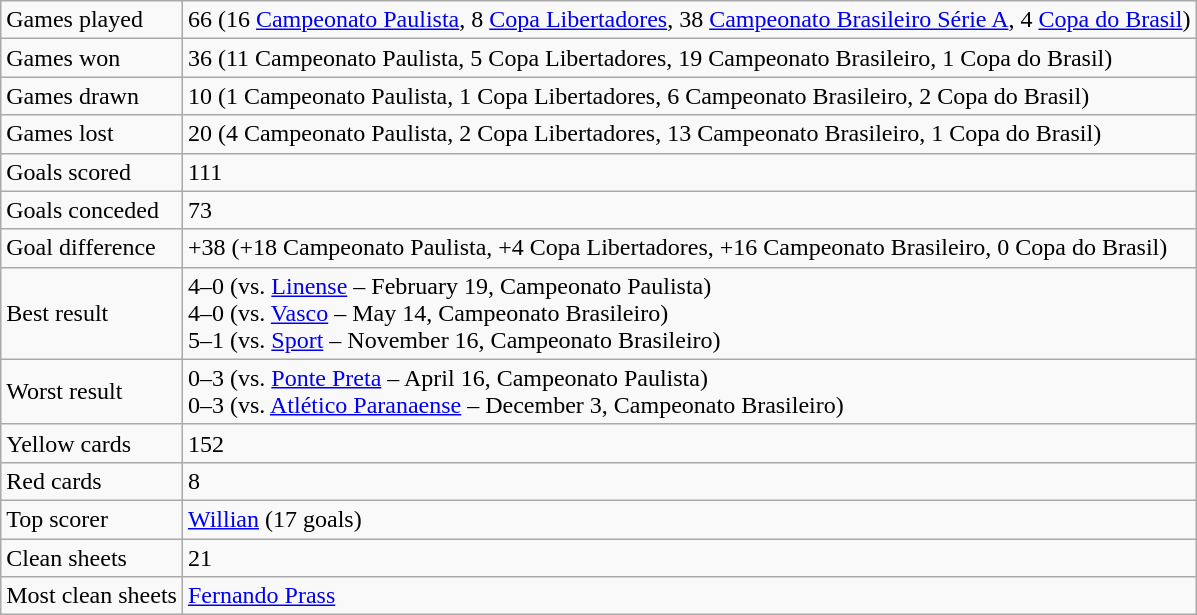<table class="wikitable">
<tr>
<td>Games played</td>
<td>66 (16 <a href='#'>Campeonato Paulista</a>, 8 <a href='#'>Copa Libertadores</a>, 38 <a href='#'>Campeonato Brasileiro Série A</a>, 4 <a href='#'>Copa do Brasil</a>)</td>
</tr>
<tr>
<td>Games won</td>
<td>36 (11 Campeonato Paulista, 5 Copa Libertadores, 19 Campeonato Brasileiro, 1 Copa do Brasil)</td>
</tr>
<tr>
<td>Games drawn</td>
<td>10 (1 Campeonato Paulista, 1 Copa Libertadores, 6 Campeonato Brasileiro, 2 Copa do Brasil)</td>
</tr>
<tr>
<td>Games lost</td>
<td>20 (4 Campeonato Paulista, 2 Copa Libertadores, 13 Campeonato Brasileiro, 1 Copa do Brasil)</td>
</tr>
<tr>
<td>Goals scored</td>
<td>111</td>
</tr>
<tr>
<td>Goals conceded</td>
<td>73</td>
</tr>
<tr>
<td>Goal difference</td>
<td>+38 (+18 Campeonato Paulista, +4 Copa Libertadores, +16 Campeonato Brasileiro, 0 Copa do Brasil)</td>
</tr>
<tr>
<td>Best result</td>
<td>4–0 (vs. <a href='#'>Linense</a> – February 19, Campeonato Paulista) <br> 4–0 (vs. <a href='#'>Vasco</a> – May 14, Campeonato Brasileiro) <br> 5–1 (vs. <a href='#'>Sport</a> – November 16, Campeonato Brasileiro)</td>
</tr>
<tr>
<td>Worst result</td>
<td>0–3 (vs. <a href='#'>Ponte Preta</a> – April 16, Campeonato Paulista) <br> 0–3 (vs. <a href='#'>Atlético Paranaense</a> – December 3, Campeonato Brasileiro)</td>
</tr>
<tr>
<td>Yellow cards</td>
<td>152</td>
</tr>
<tr>
<td>Red cards</td>
<td>8</td>
</tr>
<tr>
<td>Top scorer</td>
<td><a href='#'>Willian</a> (17 goals)</td>
</tr>
<tr>
<td>Clean sheets</td>
<td>21</td>
</tr>
<tr>
<td>Most clean sheets</td>
<td><a href='#'>Fernando Prass</a></td>
</tr>
</table>
